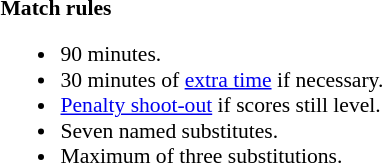<table style="width:100%; font-size:90%;">
<tr>
<td style="width:60%; vertical-align:top;"><br><strong>Match rules</strong><ul><li>90 minutes.</li><li>30 minutes of <a href='#'>extra time</a> if necessary.</li><li><a href='#'>Penalty shoot-out</a> if scores still level.</li><li>Seven named substitutes.</li><li>Maximum of three substitutions.</li></ul></td>
</tr>
</table>
